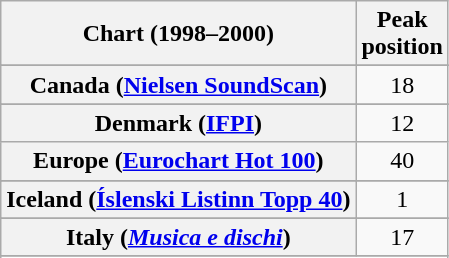<table class="wikitable sortable plainrowheaders" style="text-align:center">
<tr>
<th>Chart (1998–2000)</th>
<th>Peak<br>position</th>
</tr>
<tr>
</tr>
<tr>
</tr>
<tr>
</tr>
<tr>
<th scope="row">Canada (<a href='#'>Nielsen SoundScan</a>)</th>
<td>18</td>
</tr>
<tr>
</tr>
<tr>
</tr>
<tr>
<th scope="row">Denmark (<a href='#'>IFPI</a>)</th>
<td>12</td>
</tr>
<tr>
<th scope="row">Europe (<a href='#'>Eurochart Hot 100</a>)</th>
<td>40</td>
</tr>
<tr>
</tr>
<tr>
</tr>
<tr>
<th scope="row">Iceland (<a href='#'>Íslenski Listinn Topp 40</a>)</th>
<td>1</td>
</tr>
<tr>
</tr>
<tr>
<th scope="row">Italy (<em><a href='#'>Musica e dischi</a></em>)</th>
<td>17</td>
</tr>
<tr>
</tr>
<tr>
</tr>
<tr>
</tr>
<tr>
</tr>
<tr>
</tr>
<tr>
</tr>
<tr>
</tr>
<tr>
</tr>
<tr>
</tr>
<tr>
</tr>
<tr>
</tr>
<tr>
</tr>
<tr>
</tr>
</table>
